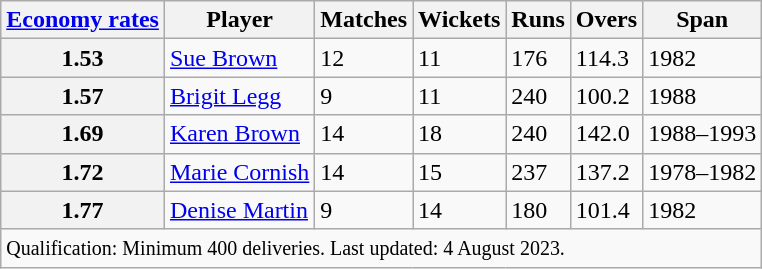<table class="wikitable sortable">
<tr>
<th><a href='#'>Economy rates</a></th>
<th>Player</th>
<th>Matches</th>
<th>Wickets</th>
<th>Runs</th>
<th>Overs</th>
<th>Span</th>
</tr>
<tr>
<th>1.53</th>
<td> <a href='#'>Sue Brown</a></td>
<td>12</td>
<td>11</td>
<td>176</td>
<td>114.3</td>
<td>1982</td>
</tr>
<tr>
<th>1.57</th>
<td> <a href='#'>Brigit Legg</a></td>
<td>9</td>
<td>11</td>
<td>240</td>
<td>100.2</td>
<td>1988</td>
</tr>
<tr>
<th>1.69</th>
<td> <a href='#'>Karen Brown</a></td>
<td>14</td>
<td>18</td>
<td>240</td>
<td>142.0</td>
<td>1988–1993</td>
</tr>
<tr>
<th>1.72</th>
<td> <a href='#'>Marie Cornish</a></td>
<td>14</td>
<td>15</td>
<td>237</td>
<td>137.2</td>
<td>1978–1982</td>
</tr>
<tr>
<th>1.77</th>
<td> <a href='#'>Denise Martin</a></td>
<td>9</td>
<td>14</td>
<td>180</td>
<td>101.4</td>
<td>1982</td>
</tr>
<tr>
<td colspan="7"><small>Qualification: Minimum 400 deliveries. Last updated: 4 August 2023.</small></td>
</tr>
</table>
